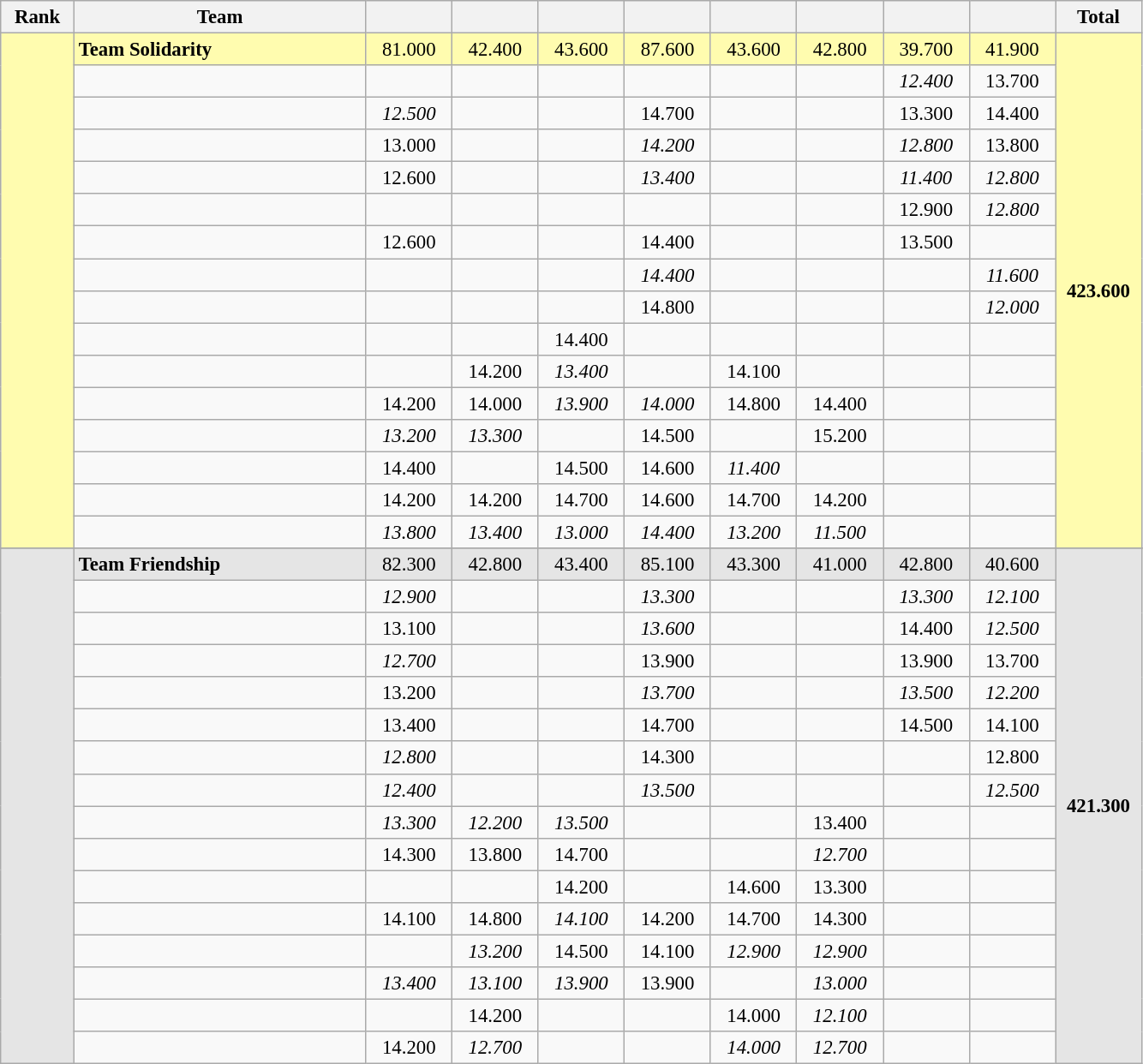<table class="wikitable" style="text-align:center; font-size:95%">
<tr>
<th scope="col" style="width:50px;">Rank</th>
<th scope="col" style="width:220px;">Team</th>
<th scope="col" style="width:60px;"></th>
<th scope="col" style="width:60px;"></th>
<th scope="col" style="width:60px;"></th>
<th scope="col" style="width:60px;"></th>
<th scope="col" style="width:60px;"></th>
<th scope="col" style="width:60px;"></th>
<th scope="col" style="width:60px;"></th>
<th scope="col" style="width:60px;"></th>
<th scope="col" style="width:60px;">Total</th>
</tr>
<tr style="background:#fffcaf;">
<td rowspan=16></td>
<td style="text-align:left;"><strong>Team Solidarity</strong></td>
<td>81.000</td>
<td>42.400</td>
<td>43.600</td>
<td>87.600</td>
<td>43.600</td>
<td>42.800</td>
<td>39.700</td>
<td>41.900</td>
<td rowspan="16"><strong>423.600</strong></td>
</tr>
<tr>
<td style="text-align:left;"></td>
<td></td>
<td></td>
<td></td>
<td></td>
<td></td>
<td></td>
<td><em>12.400</em></td>
<td>13.700</td>
</tr>
<tr>
<td style="text-align:left;"></td>
<td><em>12.500</em></td>
<td></td>
<td></td>
<td>14.700</td>
<td></td>
<td></td>
<td>13.300</td>
<td>14.400</td>
</tr>
<tr>
<td style="text-align:left;"></td>
<td>13.000</td>
<td></td>
<td></td>
<td><em>14.200</em></td>
<td></td>
<td></td>
<td><em>12.800</em></td>
<td>13.800</td>
</tr>
<tr>
<td style="text-align:left;"></td>
<td>12.600</td>
<td></td>
<td></td>
<td><em>13.400</em></td>
<td></td>
<td></td>
<td><em>11.400</em></td>
<td><em>12.800</em></td>
</tr>
<tr>
<td style="text-align:left;"></td>
<td></td>
<td></td>
<td></td>
<td></td>
<td></td>
<td></td>
<td>12.900</td>
<td><em>12.800</em></td>
</tr>
<tr>
<td style="text-align:left;"></td>
<td>12.600</td>
<td></td>
<td></td>
<td>14.400</td>
<td></td>
<td></td>
<td>13.500</td>
<td></td>
</tr>
<tr>
<td style="text-align:left;"></td>
<td></td>
<td></td>
<td></td>
<td><em>14.400</em></td>
<td></td>
<td></td>
<td></td>
<td><em>11.600</em></td>
</tr>
<tr>
<td style="text-align:left;"></td>
<td></td>
<td></td>
<td></td>
<td>14.800</td>
<td></td>
<td></td>
<td></td>
<td><em>12.000</em></td>
</tr>
<tr>
<td style="text-align:left;"></td>
<td></td>
<td></td>
<td>14.400</td>
<td></td>
<td></td>
<td></td>
<td></td>
<td></td>
</tr>
<tr>
<td style="text-align:left;"></td>
<td></td>
<td>14.200</td>
<td><em>13.400</em></td>
<td></td>
<td>14.100</td>
<td></td>
<td></td>
<td></td>
</tr>
<tr>
<td style="text-align:left;"></td>
<td>14.200</td>
<td>14.000</td>
<td><em>13.900</em></td>
<td><em>14.000</em></td>
<td>14.800</td>
<td>14.400</td>
<td></td>
<td></td>
</tr>
<tr>
<td style="text-align:left;"></td>
<td><em>13.200</em></td>
<td><em>13.300</em></td>
<td></td>
<td>14.500</td>
<td></td>
<td>15.200</td>
<td></td>
<td></td>
</tr>
<tr>
<td style="text-align:left;"></td>
<td>14.400</td>
<td></td>
<td>14.500</td>
<td>14.600</td>
<td><em>11.400</em></td>
<td></td>
<td></td>
<td></td>
</tr>
<tr>
<td style="text-align:left;"></td>
<td>14.200</td>
<td>14.200</td>
<td>14.700</td>
<td>14.600</td>
<td>14.700</td>
<td>14.200</td>
<td></td>
<td></td>
</tr>
<tr>
<td style="text-align:left;"></td>
<td><em>13.800</em></td>
<td><em>13.400</em></td>
<td><em>13.000</em></td>
<td><em>14.400</em></td>
<td><em>13.200</em></td>
<td><em>11.500</em></td>
<td></td>
<td></td>
</tr>
<tr>
</tr>
<tr style="background:#e5e5e5;">
<td rowspan=16></td>
<td style="text-align:left;"><strong>Team Friendship</strong></td>
<td>82.300</td>
<td>42.800</td>
<td>43.400</td>
<td>85.100</td>
<td>43.300</td>
<td>41.000</td>
<td>42.800</td>
<td>40.600</td>
<td rowspan="16"><strong>421.300</strong></td>
</tr>
<tr>
<td style="text-align:left;"></td>
<td><em>12.900</em></td>
<td></td>
<td></td>
<td><em>13.300</em></td>
<td></td>
<td></td>
<td><em>13.300</em></td>
<td><em>12.100</em></td>
</tr>
<tr>
<td style="text-align:left;"></td>
<td>13.100</td>
<td></td>
<td></td>
<td><em>13.600</em></td>
<td></td>
<td></td>
<td>14.400</td>
<td><em>12.500</em></td>
</tr>
<tr>
<td style="text-align:left;"></td>
<td><em>12.700</em></td>
<td></td>
<td></td>
<td>13.900</td>
<td></td>
<td></td>
<td>13.900</td>
<td>13.700</td>
</tr>
<tr>
<td style="text-align:left;"></td>
<td>13.200</td>
<td></td>
<td></td>
<td><em>13.700</em></td>
<td></td>
<td></td>
<td><em>13.500</em></td>
<td><em>12.200</em></td>
</tr>
<tr>
<td style="text-align:left;"></td>
<td>13.400</td>
<td></td>
<td></td>
<td>14.700</td>
<td></td>
<td></td>
<td>14.500</td>
<td>14.100</td>
</tr>
<tr>
<td style="text-align:left;"></td>
<td><em>12.800</em></td>
<td></td>
<td></td>
<td>14.300</td>
<td></td>
<td></td>
<td></td>
<td>12.800</td>
</tr>
<tr>
<td style="text-align:left;"></td>
<td><em>12.400</em></td>
<td></td>
<td></td>
<td><em>13.500</em></td>
<td></td>
<td></td>
<td></td>
<td><em>12.500</em></td>
</tr>
<tr>
<td style="text-align:left;"></td>
<td><em>13.300</em></td>
<td><em>12.200</em></td>
<td><em>13.500</em></td>
<td></td>
<td></td>
<td>13.400</td>
<td></td>
<td></td>
</tr>
<tr>
<td style="text-align:left;"></td>
<td>14.300</td>
<td>13.800</td>
<td>14.700</td>
<td></td>
<td></td>
<td><em>12.700</em></td>
<td></td>
<td></td>
</tr>
<tr>
<td style="text-align:left;"></td>
<td></td>
<td></td>
<td>14.200</td>
<td></td>
<td>14.600</td>
<td>13.300</td>
<td></td>
<td></td>
</tr>
<tr>
<td style="text-align:left;"></td>
<td>14.100</td>
<td>14.800</td>
<td><em>14.100</em></td>
<td>14.200</td>
<td>14.700</td>
<td>14.300</td>
<td></td>
<td></td>
</tr>
<tr>
<td style="text-align:left;"></td>
<td></td>
<td><em>13.200</em></td>
<td>14.500</td>
<td>14.100</td>
<td><em>12.900</em></td>
<td><em>12.900</em></td>
<td></td>
<td></td>
</tr>
<tr>
<td style="text-align:left;"></td>
<td><em>13.400</em></td>
<td><em>13.100</em></td>
<td><em>13.900</em></td>
<td>13.900</td>
<td></td>
<td><em>13.000</em></td>
<td></td>
<td></td>
</tr>
<tr>
<td style="text-align:left;"></td>
<td></td>
<td>14.200</td>
<td></td>
<td></td>
<td>14.000</td>
<td><em>12.100</em></td>
<td></td>
<td></td>
</tr>
<tr>
<td style="text-align:left;"></td>
<td>14.200</td>
<td><em>12.700</em></td>
<td></td>
<td></td>
<td><em>14.000</em></td>
<td><em>12.700</em></td>
<td></td>
<td></td>
</tr>
</table>
